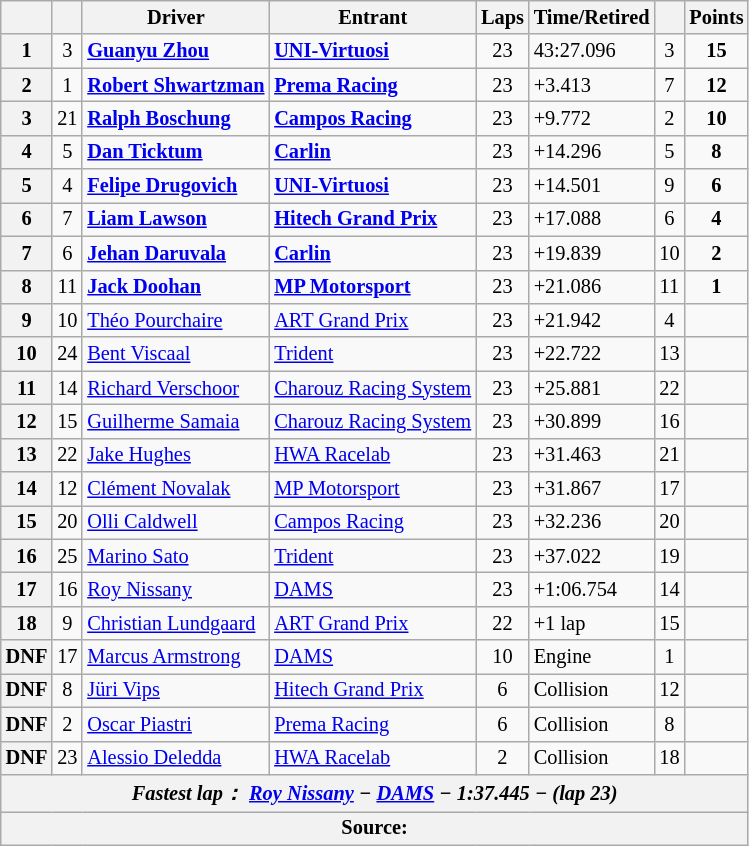<table class="wikitable" style="font-size:85%">
<tr>
<th scope="col"></th>
<th scope="col"></th>
<th scope="col">Driver</th>
<th scope="col">Entrant</th>
<th scope="col">Laps</th>
<th scope="col">Time/Retired</th>
<th scope="col"></th>
<th scope="col">Points</th>
</tr>
<tr>
<th scope="row">1</th>
<td align="center">3</td>
<td><strong> <a href='#'>Guanyu Zhou</a></strong></td>
<td><a href='#'><strong>UNI-Virtuosi</strong></a></td>
<td align="center">23</td>
<td>43:27.096</td>
<td align="center">3</td>
<td align="center"><strong>15</strong></td>
</tr>
<tr>
<th scope="row">2</th>
<td align="center">1</td>
<td><strong> <a href='#'>Robert Shwartzman</a></strong></td>
<td><a href='#'><strong>Prema Racing</strong></a></td>
<td align="center">23</td>
<td>+3.413</td>
<td align="center">7</td>
<td align="center"><strong>12</strong></td>
</tr>
<tr>
<th scope="row">3</th>
<td align="center">21</td>
<td><strong> <a href='#'>Ralph Boschung</a></strong></td>
<td><strong><a href='#'>Campos Racing</a></strong></td>
<td align="center">23</td>
<td>+9.772</td>
<td align="center">2</td>
<td align="center"><strong>10</strong></td>
</tr>
<tr>
<th scope="row">4</th>
<td align="center">5</td>
<td><strong> <a href='#'>Dan Ticktum</a></strong></td>
<td><a href='#'><strong>Carlin</strong></a></td>
<td align="center">23</td>
<td>+14.296</td>
<td align="center">5</td>
<td align="center"><strong>8</strong></td>
</tr>
<tr>
<th scope="row">5</th>
<td align="center">4</td>
<td><strong> <a href='#'>Felipe Drugovich</a></strong></td>
<td><a href='#'><strong>UNI-Virtuosi</strong></a></td>
<td align="center">23</td>
<td>+14.501</td>
<td align="center">9</td>
<td align="center"><strong>6</strong></td>
</tr>
<tr>
<th scope="row">6</th>
<td align="center">7</td>
<td><strong> <a href='#'>Liam Lawson</a></strong></td>
<td><strong><a href='#'>Hitech Grand Prix</a></strong></td>
<td align="center">23</td>
<td>+17.088</td>
<td align="center">6</td>
<td align="center"><strong>4</strong></td>
</tr>
<tr>
<th scope="row">7</th>
<td align="center">6</td>
<td><strong> <a href='#'>Jehan Daruvala</a></strong></td>
<td><a href='#'><strong>Carlin</strong></a></td>
<td align="center">23</td>
<td>+19.839</td>
<td align="center">10</td>
<td align="center"><strong>2</strong></td>
</tr>
<tr>
<th scope="row">8</th>
<td align="center">11</td>
<td><strong> <a href='#'>Jack Doohan</a></strong></td>
<td><strong><a href='#'>MP Motorsport</a></strong></td>
<td align="center">23</td>
<td>+21.086</td>
<td align="center">11</td>
<td align="center"><strong>1</strong></td>
</tr>
<tr>
<th scope="row">9</th>
<td align="center">10</td>
<td> <a href='#'>Théo Pourchaire</a></td>
<td><a href='#'>ART Grand Prix</a></td>
<td align="center">23</td>
<td>+21.942</td>
<td align="center">4</td>
<td align="center"></td>
</tr>
<tr>
<th scope="row">10</th>
<td align="center">24</td>
<td> <a href='#'>Bent Viscaal</a></td>
<td><a href='#'>Trident</a></td>
<td align="center">23</td>
<td>+22.722</td>
<td align="center">13</td>
<td align="center"></td>
</tr>
<tr>
<th scope="row">11</th>
<td align="center">14</td>
<td> <a href='#'>Richard Verschoor</a></td>
<td><a href='#'>Charouz Racing System</a></td>
<td align="center">23</td>
<td>+25.881</td>
<td align="center">22</td>
<td align="center"></td>
</tr>
<tr>
<th scope="row">12</th>
<td align="center">15</td>
<td> <a href='#'>Guilherme Samaia</a></td>
<td><a href='#'>Charouz Racing System</a></td>
<td align="center">23</td>
<td>+30.899</td>
<td align="center">16</td>
<td align="center"></td>
</tr>
<tr>
<th scope="row">13</th>
<td align="center">22</td>
<td> <a href='#'>Jake Hughes</a></td>
<td><a href='#'>HWA Racelab</a></td>
<td align="center">23</td>
<td>+31.463</td>
<td align="center">21</td>
<td align="center"></td>
</tr>
<tr>
<th scope="row">14</th>
<td align="center">12</td>
<td> <a href='#'>Clément Novalak</a></td>
<td><a href='#'>MP Motorsport</a></td>
<td align="center">23</td>
<td>+31.867</td>
<td align="center">17</td>
<td align="center"></td>
</tr>
<tr>
<th scope="row">15</th>
<td align="center">20</td>
<td> <a href='#'>Olli Caldwell</a></td>
<td><a href='#'>Campos Racing</a></td>
<td align="center">23</td>
<td>+32.236</td>
<td align="center">20</td>
<td align="center"></td>
</tr>
<tr>
<th scope="row">16</th>
<td align="center">25</td>
<td> <a href='#'>Marino Sato</a></td>
<td><a href='#'>Trident</a></td>
<td align="center">23</td>
<td>+37.022</td>
<td align="center">19</td>
<td align="center"></td>
</tr>
<tr>
<th scope="row">17</th>
<td align="center">16</td>
<td> <a href='#'>Roy Nissany</a></td>
<td><a href='#'>DAMS</a></td>
<td align="center">23</td>
<td>+1:06.754</td>
<td align="center">14</td>
<td align="center"></td>
</tr>
<tr>
<th scope="row">18</th>
<td align="center">9</td>
<td> <a href='#'>Christian Lundgaard</a></td>
<td><a href='#'>ART Grand Prix</a></td>
<td align="center">22</td>
<td>+1 lap</td>
<td align="center">15</td>
<td align="center"></td>
</tr>
<tr>
<th scope="row">DNF</th>
<td align="center">17</td>
<td> <a href='#'>Marcus Armstrong</a></td>
<td><a href='#'>DAMS</a></td>
<td align="center">10</td>
<td>Engine</td>
<td align="center">1</td>
<td align="center"></td>
</tr>
<tr>
<th scope="row">DNF</th>
<td align="center">8</td>
<td> <a href='#'>Jüri Vips</a></td>
<td><a href='#'>Hitech Grand Prix</a></td>
<td align="center">6</td>
<td>Collision</td>
<td align="center">12</td>
<td align="center"></td>
</tr>
<tr>
<th scope="row">DNF</th>
<td align="center">2</td>
<td> <a href='#'>Oscar Piastri</a></td>
<td><a href='#'>Prema Racing</a></td>
<td align="center">6</td>
<td>Collision</td>
<td align="center">8</td>
<td align="center"></td>
</tr>
<tr>
<th scope="row">DNF</th>
<td align="center">23</td>
<td> <a href='#'>Alessio Deledda</a></td>
<td><a href='#'>HWA Racelab</a></td>
<td align="center">2</td>
<td>Collision</td>
<td align="center">18</td>
<td align="center"></td>
</tr>
<tr>
<th colspan="8" align="center"><em>Fastest lap： <a href='#'>Roy Nissany</a> − <a href='#'>DAMS</a> − 1:37.445 − (lap 23)</em></th>
</tr>
<tr>
<th colspan="8">Source:</th>
</tr>
</table>
